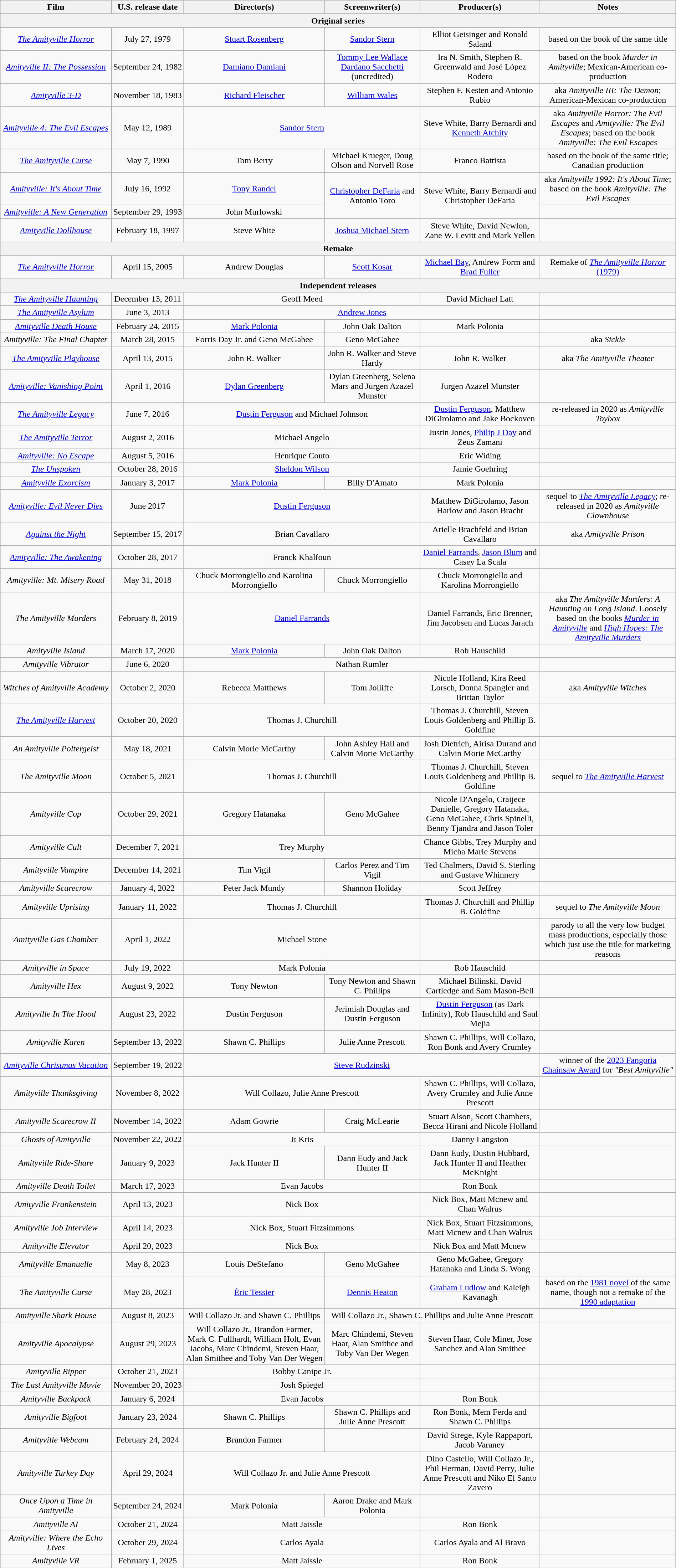<table class="wikitable sortable" style="text-align:center" width=100%>
<tr>
<th scope="col">Film</th>
<th scope="col">U.S. release date</th>
<th scope="col">Director(s)</th>
<th scope="col">Screenwriter(s)</th>
<th scope="col">Producer(s)</th>
<th scope="col"; class="unsortable">Notes</th>
</tr>
<tr>
<th colspan="6">Original series</th>
</tr>
<tr>
<td><em><a href='#'>The Amityville Horror</a></em></td>
<td>July 27, 1979</td>
<td style="text-align: center;"><a href='#'>Stuart Rosenberg</a></td>
<td style="text-align: center;"><a href='#'>Sandor Stern</a></td>
<td>Elliot Geisinger and Ronald Saland</td>
<td>based on the book of the same title</td>
</tr>
<tr>
<td><em><a href='#'>Amityville II: The Possession</a></em></td>
<td style="white-space: nowrap;">September 24, 1982</td>
<td style="text-align: center;"><a href='#'>Damiano Damiani</a></td>
<td style="text-align: center;"><a href='#'>Tommy Lee Wallace</a><br><a href='#'>Dardano Sacchetti</a> (uncredited)</td>
<td>Ira N. Smith, Stephen R. Greenwald and José López Rodero</td>
<td>based on the book <em>Murder in Amityville</em>; Mexican-American co-production</td>
</tr>
<tr>
<td><em><a href='#'>Amityville 3-D</a></em></td>
<td style="white-space: nowrap;">November 18, 1983</td>
<td style="text-align: center;"><a href='#'>Richard Fleischer</a></td>
<td style="text-align: center;"><a href='#'>William Wales</a></td>
<td>Stephen F. Kesten and Antonio Rubio</td>
<td>aka <em>Amityville III: The Demon</em>; American-Mexican co-production</td>
</tr>
<tr>
<td><em><a href='#'>Amityville 4: The Evil Escapes</a></em></td>
<td>May 12, 1989</td>
<td style="text-align: center;" colspan="2"><a href='#'>Sandor Stern</a></td>
<td>Steve White, Barry Bernardi and <a href='#'>Kenneth Atchity</a></td>
<td>aka <em>Amityville Horror: The Evil Escapes</em> and <em>Amityville: The Evil Escapes</em>; based on the book <em>Amityville: The Evil Escapes</em></td>
</tr>
<tr>
<td><em><a href='#'>The Amityville Curse</a></em></td>
<td>May 7, 1990</td>
<td style="text-align: center;">Tom Berry</td>
<td style="text-align: center;">Michael Krueger, Doug Olson and Norvell Rose</td>
<td>Franco Battista</td>
<td>based on the book of the same title; Canadian production</td>
</tr>
<tr>
<td><em><a href='#'>Amityville: It's About Time</a></em></td>
<td>July 16, 1992</td>
<td style="text-align: center;"><a href='#'>Tony Randel</a></td>
<td style="text-align: center;" rowspan="2"><a href='#'>Christopher DeFaria</a> and Antonio Toro</td>
<td rowspan=2>Steve White, Barry Bernardi and Christopher DeFaria</td>
<td>aka <em>Amityville 1992: It's About Time</em>; based on the book <em>Amityville: The Evil Escapes</em></td>
</tr>
<tr>
<td><em><a href='#'>Amityville: A New Generation</a></em></td>
<td>September 29, 1993</td>
<td style="text-align: center;">John Murlowski</td>
<td></td>
</tr>
<tr>
<td><em><a href='#'>Amityville Dollhouse</a></em></td>
<td>February 18, 1997 </td>
<td style="text-align: center;">Steve White</td>
<td style="text-align: center;"><a href='#'>Joshua Michael Stern</a></td>
<td>Steve White, David Newlon, Zane W. Levitt and Mark Yellen</td>
<td></td>
</tr>
<tr>
<th colspan="6">Remake</th>
</tr>
<tr>
<td><em><a href='#'>The Amityville Horror</a></em></td>
<td>April 15, 2005</td>
<td style="text-align: center;">Andrew Douglas</td>
<td style="text-align: center;"><a href='#'>Scott Kosar</a></td>
<td><a href='#'>Michael Bay</a>, Andrew Form and <a href='#'>Brad Fuller</a></td>
<td>Remake of <a href='#'><em>The Amityville Horror</em> (1979)</a></td>
</tr>
<tr>
<th colspan="6">Independent releases</th>
</tr>
<tr>
<td><em><a href='#'>The Amityville Haunting</a></em></td>
<td>December 13, 2011</td>
<td style="text-align: center;" colspan="2">Geoff Meed</td>
<td>David Michael Latt</td>
<td></td>
</tr>
<tr>
<td><em><a href='#'>The Amityville Asylum</a></em></td>
<td>June 3, 2013</td>
<td colspan="3" style="text-align: center;"><a href='#'>Andrew Jones</a></td>
<td></td>
</tr>
<tr>
<td><em><a href='#'>Amityville Death House</a></em></td>
<td>February 24, 2015</td>
<td style="text-align: center;"><a href='#'>Mark Polonia</a></td>
<td style="text-align: center;">John Oak Dalton</td>
<td>Mark Polonia</td>
<td></td>
</tr>
<tr>
<td><em>Amityville: The Final Chapter</em></td>
<td>March 28, 2015</td>
<td style="text-align: center;">Forris Day Jr. and Geno McGahee</td>
<td style="text-align: center;">Geno McGahee</td>
<td></td>
<td>aka <em>Sickle</em></td>
</tr>
<tr>
<td><em><a href='#'>The Amityville Playhouse</a></em></td>
<td>April 13, 2015</td>
<td style="text-align: center;">John R. Walker</td>
<td style="text-align: center;">John R. Walker and Steve Hardy</td>
<td>John R. Walker</td>
<td>aka <em>The Amityville Theater</em></td>
</tr>
<tr>
<td><em><a href='#'>Amityville: Vanishing Point</a></em></td>
<td>April 1, 2016</td>
<td style="text-align: center;"><a href='#'>Dylan Greenberg</a></td>
<td style="text-align: center;">Dylan Greenberg, Selena Mars and Jurgen Azazel Munster</td>
<td>Jurgen Azazel Munster</td>
<td></td>
</tr>
<tr>
<td><em><a href='#'>The Amityville Legacy</a></em></td>
<td>June 7, 2016</td>
<td style="text-align: center;" colspan="2"><a href='#'>Dustin Ferguson</a> and Michael Johnson</td>
<td><a href='#'>Dustin Ferguson</a>, Matthew DiGirolamo and Jake Bockoven</td>
<td>re-released in 2020 as <em>Amityville Toybox</em></td>
</tr>
<tr>
<td><em><a href='#'>The Amityville Terror</a></em></td>
<td>August 2, 2016</td>
<td style="text-align: center;" colspan="2">Michael Angelo</td>
<td>Justin Jones, <a href='#'>Philip J Day</a> and Zeus Zamani</td>
<td></td>
</tr>
<tr>
<td><em><a href='#'>Amityville: No Escape</a></em></td>
<td>August 5, 2016</td>
<td style="text-align: center;" colspan="2">Henrique Couto</td>
<td>Eric Widing</td>
<td></td>
</tr>
<tr>
<td><em><a href='#'>The Unspoken</a></em></td>
<td>October 28, 2016</td>
<td style="text-align: center;" colspan="2"><a href='#'>Sheldon Wilson</a></td>
<td>Jamie Goehring</td>
<td></td>
</tr>
<tr>
<td><em><a href='#'>Amityville Exorcism</a></em></td>
<td>January 3, 2017</td>
<td style="text-align: center;"><a href='#'>Mark Polonia</a></td>
<td style="text-align: center;">Billy D'Amato</td>
<td>Mark Polonia</td>
<td></td>
</tr>
<tr>
<td><em><a href='#'>Amityville: Evil Never Dies</a></em></td>
<td>June 2017</td>
<td style="text-align: center;" colspan="2"><a href='#'>Dustin Ferguson</a></td>
<td>Matthew DiGirolamo, Jason Harlow and Jason Bracht</td>
<td>sequel to <em><a href='#'>The Amityville Legacy</a></em>; re-released in 2020 as <em>Amityville Clownhouse</em></td>
</tr>
<tr>
<td><em><a href='#'>Against the Night</a></em></td>
<td>September 15, 2017</td>
<td style="text-align: center;" colspan="2">Brian Cavallaro</td>
<td>Arielle Brachfeld and Brian Cavallaro</td>
<td>aka <em>Amityville Prison</em></td>
</tr>
<tr>
<td><em><a href='#'>Amityville: The Awakening</a></em></td>
<td>October 28, 2017</td>
<td style="text-align: center;" colspan="2">Franck Khalfoun</td>
<td><a href='#'>Daniel Farrands</a>, <a href='#'>Jason Blum</a> and Casey La Scala</td>
<td></td>
</tr>
<tr>
<td><em>Amityville: Mt. Misery Road</em></td>
<td>May 31, 2018</td>
<td style="text-align: center;">Chuck Morrongiello and Karolina Morrongiello</td>
<td style="text-align: center;">Chuck Morrongiello</td>
<td>Chuck Morrongiello and Karolina Morrongiello</td>
<td></td>
</tr>
<tr>
<td><em>The Amityville Murders</em></td>
<td>February 8, 2019</td>
<td style="text-align: center; "colspan="2"><a href='#'>Daniel Farrands</a></td>
<td>Daniel Farrands, Eric Brenner, Jim Jacobsen and Lucas Jarach</td>
<td>aka <em>The Amityville Murders: A Haunting on Long Island</em>. Loosely based on the books <em><a href='#'>Murder in Amityville</a></em> and <em><a href='#'>High Hopes: The Amityville Murders</a></em></td>
</tr>
<tr>
<td><em>Amityville Island</em></td>
<td>March 17, 2020</td>
<td style="text-align: center;"><a href='#'>Mark Polonia</a></td>
<td style="text-align: center;">John Oak Dalton</td>
<td>Rob Hauschild</td>
<td></td>
</tr>
<tr>
<td><em>Amityville Vibrator</em></td>
<td>June 6, 2020</td>
<td style="text-align: center;" colspan="3">Nathan Rumler</td>
<td></td>
</tr>
<tr>
<td style="white-space: nowrap;"><em>Witches of Amityville Academy</em></td>
<td>October 2, 2020</td>
<td style="text-align: center;">Rebecca Matthews</td>
<td style="text-align: center;">Tom Jolliffe</td>
<td>Nicole Holland, Kira Reed Lorsch, Donna Spangler and Brittan Taylor</td>
<td>aka <em>Amityville Witches</em></td>
</tr>
<tr>
<td><em><a href='#'>The Amityville Harvest</a></em></td>
<td>October 20, 2020</td>
<td style="text-align: center;" colspan="2">Thomas J. Churchill</td>
<td>Thomas J. Churchill, Steven Louis Goldenberg and Phillip B. Goldfine</td>
<td></td>
</tr>
<tr>
<td><em>An Amityville Poltergeist</em></td>
<td>May 18, 2021</td>
<td style="text-align: center;">Calvin Morie McCarthy</td>
<td style="text-align: center;">John Ashley Hall and Calvin Morie McCarthy</td>
<td>Josh Dietrich, Airisa Durand and Calvin Morie McCarthy</td>
<td></td>
</tr>
<tr>
<td><em>The Amityville Moon</em></td>
<td>October 5, 2021</td>
<td style="text-align: center;" colspan="2">Thomas J. Churchill</td>
<td>Thomas J. Churchill, Steven Louis Goldenberg and Phillip B. Goldfine</td>
<td>sequel to <em><a href='#'>The Amityville Harvest</a></em></td>
</tr>
<tr>
<td><em>Amityville Cop</em></td>
<td>October 29, 2021</td>
<td>Gregory Hatanaka</td>
<td>Geno McGahee</td>
<td>Nicole D'Angelo, Craijece Danielle, Gregory Hatanaka, Geno McGahee, Chris Spinelli, Benny Tjandra and Jason Toler</td>
<td></td>
</tr>
<tr>
<td><em>Amityville Cult</em></td>
<td>December 7, 2021</td>
<td style="text-align: center;" colspan="2">Trey Murphy</td>
<td>Chance Gibbs, Trey Murphy and Micha Marie Stevens</td>
<td></td>
</tr>
<tr>
<td><em>Amityville Vampire</em></td>
<td>December 14, 2021</td>
<td style="text-align: center;">Tim Vigil</td>
<td style="text-align: center;">Carlos Perez and Tim Vigil</td>
<td>Ted Chalmers, David S. Sterling and Gustave Whinnery</td>
<td></td>
</tr>
<tr>
<td><em>Amityville Scarecrow</em></td>
<td>January 4, 2022</td>
<td style="text-align: center;">Peter Jack Mundy</td>
<td style="text-align: center;">Shannon Holiday</td>
<td>Scott Jeffrey</td>
<td></td>
</tr>
<tr>
<td><em>Amityville Uprising</em></td>
<td>January 11, 2022</td>
<td style="text-align: center;" colspan="2">Thomas J. Churchill</td>
<td>Thomas J. Churchill and Phillip B. Goldfine</td>
<td>sequel to <em>The Amityville Moon</em></td>
</tr>
<tr>
<td><em>Amityville Gas Chamber</em></td>
<td>April 1, 2022</td>
<td style="text-align: center;" colspan="2">Michael Stone</td>
<td></td>
<td>parody to all the very low budget mass productions, especially those which just use the title for marketing reasons</td>
</tr>
<tr>
<td><em>Amityville in Space</em></td>
<td>July 19, 2022</td>
<td style="text-align: center;" colspan="2">Mark Polonia</td>
<td>Rob Hauschild</td>
<td></td>
</tr>
<tr>
<td><em>Amityville Hex</em></td>
<td>August 9, 2022</td>
<td style="text-align: center;">Tony Newton</td>
<td style="text-align: center;">Tony Newton and Shawn C. Phillips</td>
<td>Michael Bilinski, David Cartledge and Sam Mason-Bell</td>
<td></td>
</tr>
<tr>
<td><em>Amityville In The Hood</em></td>
<td>August 23, 2022</td>
<td style="text-align: center;">Dustin Ferguson</td>
<td style="text-align: center;">Jerimiah Douglas and Dustin Ferguson</td>
<td><a href='#'>Dustin Ferguson</a> (as Dark Infinity), Rob Hauschild and Saul Mejia</td>
<td></td>
</tr>
<tr>
<td><em>Amityville Karen</em></td>
<td>September 13, 2022</td>
<td style="text-align: center;">Shawn C. Phillips</td>
<td style="text-align: center;">Julie Anne Prescott</td>
<td>Shawn C. Phillips, Will Collazo, Ron Bonk and Avery Crumley</td>
<td></td>
</tr>
<tr>
<td><em><a href='#'>Amityville Christmas Vacation</a></em></td>
<td>September 19, 2022</td>
<td colspan="3"><a href='#'>Steve Rudzinski</a></td>
<td>winner of the <a href='#'>2023 Fangoria Chainsaw Award</a> for <em>"Best Amityville"</em></td>
</tr>
<tr>
<td><em>Amityville Thanksgiving</em></td>
<td>November 8, 2022</td>
<td colspan="2" style="text-align: center;">Will Collazo, Julie Anne Prescott</td>
<td>Shawn C. Phillips, Will Collazo, Avery Crumley and Julie Anne Prescott</td>
<td></td>
</tr>
<tr>
<td><em>Amityville Scarecrow II</em></td>
<td>November 14, 2022</td>
<td style="text-align: center;">Adam Gowrie</td>
<td>Craig McLearie</td>
<td>Stuart Alson, Scott Chambers, Becca Hirani and Nicole Holland</td>
<td></td>
</tr>
<tr>
<td><em>Ghosts of Amityville</em></td>
<td>November 22, 2022</td>
<td colspan="2" style="text-align: center;">Jt Kris</td>
<td>Danny Langston</td>
<td></td>
</tr>
<tr>
<td><em>Amityville Ride-Share</em></td>
<td>January 9, 2023</td>
<td>Jack Hunter II</td>
<td>Dann Eudy and Jack Hunter II</td>
<td>Dann Eudy, Dustin Hubbard, Jack Hunter II and Heather McKnight</td>
<td></td>
</tr>
<tr>
<td><em>Amityville Death Toilet</em></td>
<td>March 17, 2023</td>
<td colspan="2" style="text-align: center;">Evan Jacobs</td>
<td>Ron Bonk</td>
<td></td>
</tr>
<tr>
<td><em>Amityville Frankenstein</em></td>
<td>April 13, 2023</td>
<td colspan="2">Nick Box</td>
<td>Nick Box, Matt Mcnew and Chan Walrus</td>
<td></td>
</tr>
<tr>
<td><em>Amityville Job Interview</em></td>
<td>April 14, 2023</td>
<td colspan="2">Nick Box, Stuart Fitzsimmons</td>
<td>Nick Box, Stuart Fitzsimmons, Matt Mcnew and Chan Walrus</td>
<td></td>
</tr>
<tr>
<td><em>Amityville Elevator</em></td>
<td>April 20, 2023</td>
<td colspan="2" style="text-align: center;">Nick Box</td>
<td>Nick Box and Matt Mcnew</td>
<td></td>
</tr>
<tr>
<td><em>Amityville Emanuelle</em></td>
<td>May 8, 2023</td>
<td style="text-align: center;">Louis DeStefano</td>
<td style="text-align: center;">Geno McGahee</td>
<td>Geno McGahee, Gregory Hatanaka and Linda S. Wong</td>
<td></td>
</tr>
<tr>
<td><em>The Amityville Curse</em></td>
<td>May 28, 2023</td>
<td style="text-align: center;"><a href='#'>Éric Tessier</a></td>
<td style="text-align: center;"><a href='#'>Dennis Heaton</a></td>
<td><a href='#'>Graham Ludlow</a> and Kaleigh Kavanagh</td>
<td>based on the <a href='#'>1981 novel</a> of the same name, though not a remake of the <a href='#'>1990 adaptation</a></td>
</tr>
<tr>
<td><em>Amityville Shark House</em></td>
<td>August 8, 2023</td>
<td>Will Collazo Jr. and Shawn C. Phillips</td>
<td colspan="2">Will Collazo Jr., Shawn C. Phillips and Julie Anne Prescott</td>
<td></td>
</tr>
<tr>
<td><em>Amityville Apocalypse</em></td>
<td>August 29, 2023</td>
<td>Will Collazo Jr., Brandon Farmer, Mark C. Fullhardt, William Holt, Evan Jacobs, Marc Chindemi, Steven Haar, Alan Smithee and Toby Van Der Wegen</td>
<td>Marc Chindemi, Steven Haar, Alan Smithee and Toby Van Der Wegen</td>
<td>Steven Haar, Cole Miner, Jose Sanchez and Alan Smithee</td>
<td></td>
</tr>
<tr>
<td><em>Amityville Ripper</em></td>
<td>October 21, 2023</td>
<td colspan="2">Bobby Canipe Jr.</td>
<td></td>
<td></td>
</tr>
<tr>
<td><em>The Last Amityville Movie</em></td>
<td>November 20, 2023</td>
<td colspan="2">Josh Spiegel</td>
<td></td>
<td></td>
</tr>
<tr>
<td><em>Amityville Backpack</em></td>
<td>January 6, 2024</td>
<td colspan="2">Evan Jacobs</td>
<td>Ron Bonk</td>
<td></td>
</tr>
<tr>
<td><em>Amityville Bigfoot</em></td>
<td>January 23, 2024</td>
<td>Shawn C. Phillips</td>
<td>Shawn C. Phillips and Julie Anne Prescott</td>
<td>Ron Bonk, Mem Ferda and Shawn C. Phillips</td>
<td></td>
</tr>
<tr>
<td><em>Amityville Webcam</em></td>
<td>February 24, 2024</td>
<td>Brandon Farmer</td>
<td></td>
<td>David Strege, Kyle Rappaport, Jacob Varaney</td>
<td></td>
</tr>
<tr>
<td><em>Amityville Turkey Day</em></td>
<td>April 29, 2024</td>
<td colspan="2">Will Collazo Jr. and Julie Anne Prescott</td>
<td>Dino Castello, Will Collazo Jr., Phil Herman, David Perry, Julie Anne Prescott and Niko El Santo Zavero</td>
<td></td>
</tr>
<tr>
<td><em>Once Upon a Time in Amityville</em></td>
<td>September 24, 2024</td>
<td>Mark Polonia</td>
<td>Aaron Drake and Mark Polonia</td>
<td></td>
<td></td>
</tr>
<tr>
<td><em>Amityville AI</em></td>
<td>October 21, 2024</td>
<td colspan="2">Matt Jaissle</td>
<td>Ron Bonk</td>
<td></td>
</tr>
<tr>
<td><em>Amityville: Where the Echo Lives</em></td>
<td>October 29, 2024</td>
<td colspan="2">Carlos Ayala</td>
<td>Carlos Ayala and Al Bravo</td>
<td></td>
</tr>
<tr>
<td><em>Amityville VR</em></td>
<td>February 1, 2025</td>
<td colspan="2">Matt Jaissle</td>
<td>Ron Bonk</td>
<td></td>
</tr>
</table>
